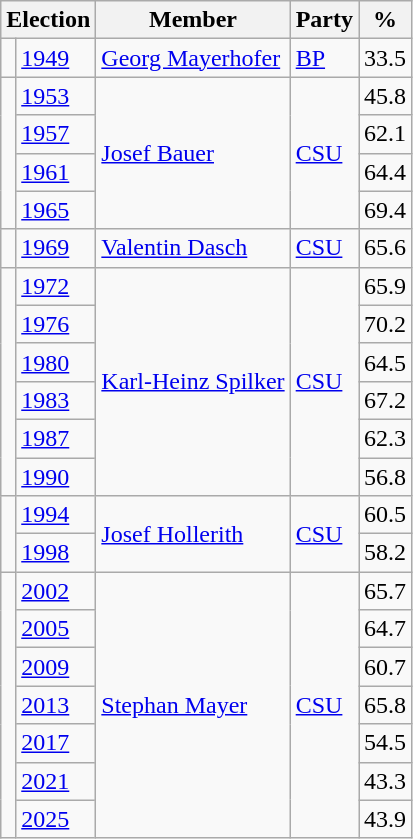<table class=wikitable>
<tr>
<th colspan=2>Election</th>
<th>Member</th>
<th>Party</th>
<th>%</th>
</tr>
<tr>
<td bgcolor=></td>
<td><a href='#'>1949</a></td>
<td><a href='#'>Georg Mayerhofer</a></td>
<td><a href='#'>BP</a></td>
<td align=right>33.5</td>
</tr>
<tr>
<td rowspan=4 bgcolor=></td>
<td><a href='#'>1953</a></td>
<td rowspan=4><a href='#'>Josef Bauer</a></td>
<td rowspan=4><a href='#'>CSU</a></td>
<td align=right>45.8</td>
</tr>
<tr>
<td><a href='#'>1957</a></td>
<td align=right>62.1</td>
</tr>
<tr>
<td><a href='#'>1961</a></td>
<td align=right>64.4</td>
</tr>
<tr>
<td><a href='#'>1965</a></td>
<td align=right>69.4</td>
</tr>
<tr>
<td bgcolor=></td>
<td><a href='#'>1969</a></td>
<td><a href='#'>Valentin Dasch</a></td>
<td><a href='#'>CSU</a></td>
<td align=right>65.6</td>
</tr>
<tr>
<td rowspan=6 bgcolor=></td>
<td><a href='#'>1972</a></td>
<td rowspan=6><a href='#'>Karl-Heinz Spilker</a></td>
<td rowspan=6><a href='#'>CSU</a></td>
<td align=right>65.9</td>
</tr>
<tr>
<td><a href='#'>1976</a></td>
<td align=right>70.2</td>
</tr>
<tr>
<td><a href='#'>1980</a></td>
<td align=right>64.5</td>
</tr>
<tr>
<td><a href='#'>1983</a></td>
<td align=right>67.2</td>
</tr>
<tr>
<td><a href='#'>1987</a></td>
<td align=right>62.3</td>
</tr>
<tr>
<td><a href='#'>1990</a></td>
<td align=right>56.8</td>
</tr>
<tr>
<td rowspan=2 bgcolor=></td>
<td><a href='#'>1994</a></td>
<td rowspan=2><a href='#'>Josef Hollerith</a></td>
<td rowspan=2><a href='#'>CSU</a></td>
<td align=right>60.5</td>
</tr>
<tr>
<td><a href='#'>1998</a></td>
<td align=right>58.2</td>
</tr>
<tr>
<td rowspan=7 bgcolor=></td>
<td><a href='#'>2002</a></td>
<td rowspan=7><a href='#'>Stephan Mayer</a></td>
<td rowspan=7><a href='#'>CSU</a></td>
<td align=right>65.7</td>
</tr>
<tr>
<td><a href='#'>2005</a></td>
<td align=right>64.7</td>
</tr>
<tr>
<td><a href='#'>2009</a></td>
<td align=right>60.7</td>
</tr>
<tr>
<td><a href='#'>2013</a></td>
<td align=right>65.8</td>
</tr>
<tr>
<td><a href='#'>2017</a></td>
<td align=right>54.5</td>
</tr>
<tr>
<td><a href='#'>2021</a></td>
<td align=right>43.3</td>
</tr>
<tr>
<td><a href='#'>2025</a></td>
<td align=right>43.9</td>
</tr>
</table>
